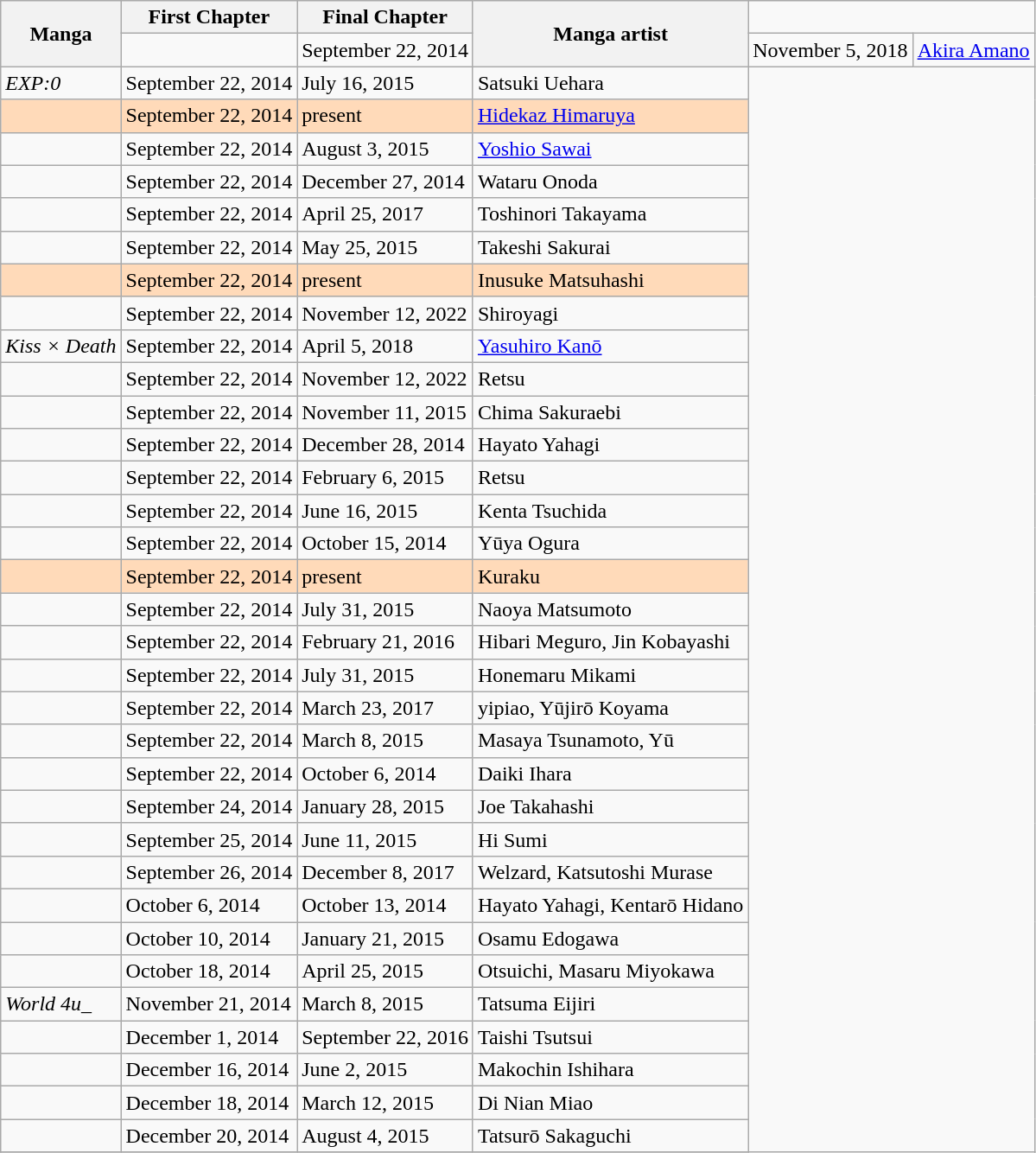<table class="wikitable sortable">
<tr>
<th rowspan="2" scope="col">Manga</th>
<th colspan="1" scope="col">First Chapter</th>
<th colspan="1" scope="col">Final Chapter</th>
<th rowspan="2" scope="col">Manga artist</th>
</tr>
<tr>
<td></td>
<td>September 22, 2014</td>
<td>November 5, 2018</td>
<td><a href='#'>Akira Amano</a></td>
</tr>
<tr>
<td><em>EXP:0</em></td>
<td>September 22, 2014</td>
<td>July 16, 2015</td>
<td>Satsuki Uehara</td>
</tr>
<tr style="background-color:#FFDAB9;">
<td></td>
<td>September 22, 2014</td>
<td>present</td>
<td><a href='#'>Hidekaz Himaruya</a></td>
</tr>
<tr>
<td></td>
<td>September 22, 2014</td>
<td>August 3, 2015</td>
<td><a href='#'>Yoshio Sawai</a></td>
</tr>
<tr>
<td></td>
<td>September 22, 2014</td>
<td>December 27, 2014</td>
<td>Wataru Onoda</td>
</tr>
<tr>
<td></td>
<td>September 22, 2014</td>
<td>April 25, 2017</td>
<td>Toshinori Takayama</td>
</tr>
<tr>
<td></td>
<td>September 22, 2014</td>
<td>May 25, 2015</td>
<td>Takeshi Sakurai</td>
</tr>
<tr style="background-color:#FFDAB9;">
<td></td>
<td>September 22, 2014</td>
<td>present</td>
<td>Inusuke Matsuhashi</td>
</tr>
<tr>
<td></td>
<td>September 22, 2014</td>
<td>November 12, 2022</td>
<td>Shiroyagi</td>
</tr>
<tr>
<td><em>Kiss × Death</em></td>
<td>September 22, 2014</td>
<td>April 5, 2018</td>
<td><a href='#'>Yasuhiro Kanō</a></td>
</tr>
<tr>
<td></td>
<td>September 22, 2014</td>
<td>November 12, 2022</td>
<td>Retsu</td>
</tr>
<tr>
<td></td>
<td>September 22, 2014</td>
<td>November 11, 2015</td>
<td>Chima Sakuraebi</td>
</tr>
<tr>
<td></td>
<td>September 22, 2014</td>
<td>December 28, 2014</td>
<td>Hayato Yahagi</td>
</tr>
<tr>
<td></td>
<td>September 22, 2014</td>
<td>February 6, 2015</td>
<td>Retsu</td>
</tr>
<tr>
<td></td>
<td>September 22, 2014</td>
<td>June 16, 2015</td>
<td>Kenta Tsuchida</td>
</tr>
<tr>
<td></td>
<td>September 22, 2014</td>
<td>October 15, 2014</td>
<td>Yūya Ogura</td>
</tr>
<tr style="background-color:#FFDAB9;">
<td></td>
<td>September 22, 2014</td>
<td>present</td>
<td>Kuraku</td>
</tr>
<tr>
<td></td>
<td>September 22, 2014</td>
<td>July 31, 2015</td>
<td>Naoya Matsumoto</td>
</tr>
<tr>
<td></td>
<td>September 22, 2014</td>
<td>February 21, 2016</td>
<td>Hibari Meguro, Jin Kobayashi</td>
</tr>
<tr>
<td></td>
<td>September 22, 2014</td>
<td>July 31, 2015</td>
<td>Honemaru Mikami</td>
</tr>
<tr>
<td></td>
<td>September 22, 2014</td>
<td>March 23, 2017</td>
<td>yipiao, Yūjirō Koyama</td>
</tr>
<tr>
<td></td>
<td>September 22, 2014</td>
<td>March 8, 2015</td>
<td>Masaya Tsunamoto, Yū</td>
</tr>
<tr>
<td></td>
<td>September 22, 2014</td>
<td>October 6, 2014</td>
<td>Daiki Ihara</td>
</tr>
<tr>
<td></td>
<td>September 24, 2014</td>
<td>January 28, 2015</td>
<td>Joe Takahashi</td>
</tr>
<tr>
<td></td>
<td>September 25, 2014</td>
<td>June 11, 2015</td>
<td>Hi Sumi</td>
</tr>
<tr>
<td></td>
<td>September 26, 2014</td>
<td>December 8, 2017</td>
<td>Welzard, Katsutoshi Murase</td>
</tr>
<tr>
<td></td>
<td>October 6, 2014</td>
<td>October 13, 2014</td>
<td>Hayato Yahagi, Kentarō Hidano</td>
</tr>
<tr>
<td></td>
<td>October 10, 2014</td>
<td>January 21, 2015</td>
<td>Osamu Edogawa</td>
</tr>
<tr>
<td></td>
<td>October 18, 2014</td>
<td>April 25, 2015</td>
<td>Otsuichi, Masaru Miyokawa</td>
</tr>
<tr>
<td><em>World 4u_</em></td>
<td>November 21, 2014</td>
<td>March 8, 2015</td>
<td>Tatsuma Eijiri</td>
</tr>
<tr>
<td></td>
<td>December 1, 2014</td>
<td>September 22, 2016</td>
<td>Taishi Tsutsui</td>
</tr>
<tr>
<td></td>
<td>December 16, 2014</td>
<td>June 2, 2015</td>
<td>Makochin Ishihara</td>
</tr>
<tr>
<td></td>
<td>December 18, 2014</td>
<td>March 12, 2015</td>
<td>Di Nian Miao</td>
</tr>
<tr>
<td></td>
<td>December 20, 2014</td>
<td>August 4, 2015</td>
<td>Tatsurō Sakaguchi</td>
</tr>
<tr>
</tr>
</table>
